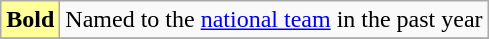<table class="wikitable">
<tr>
<td style="background-color:#FFFF99"><strong>Bold</strong></td>
<td>Named to the <a href='#'>national team</a> in the past year</td>
</tr>
<tr>
</tr>
</table>
